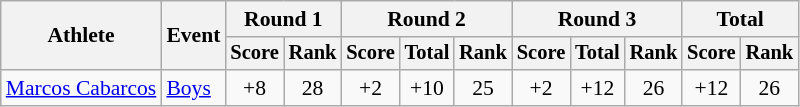<table class="wikitable" style="font-size:90%">
<tr>
<th rowspan="2">Athlete</th>
<th rowspan="2">Event</th>
<th colspan="2">Round 1</th>
<th colspan="3">Round 2</th>
<th colspan="3">Round 3</th>
<th colspan="2">Total</th>
</tr>
<tr style="font-size:95%">
<th>Score</th>
<th>Rank</th>
<th>Score</th>
<th>Total</th>
<th>Rank</th>
<th>Score</th>
<th>Total</th>
<th>Rank</th>
<th>Score</th>
<th>Rank</th>
</tr>
<tr align=center>
<td align=left><a href='#'>Marcos Cabarcos</a></td>
<td align=left><a href='#'>Boys</a></td>
<td>+8</td>
<td>28</td>
<td>+2</td>
<td>+10</td>
<td>25</td>
<td>+2</td>
<td>+12</td>
<td>26</td>
<td>+12</td>
<td>26</td>
</tr>
</table>
